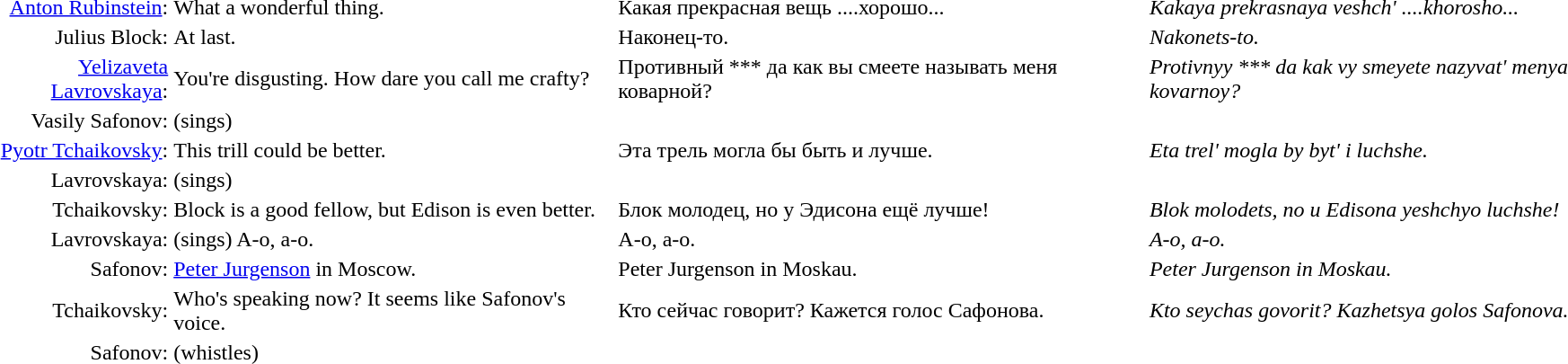<table>
<tr>
<td align="right"><a href='#'>Anton Rubinstein</a>:</td>
<td>What a wonderful thing.</td>
<td>Какая прекрасная вещь ....хорошо... </td>
<td><em>Kakaya prekrasnaya veshch' ....khorosho...</em></td>
</tr>
<tr>
<td align="right">Julius Block:</td>
<td>At last.</td>
<td>Наконец-то.</td>
<td><em>Nakonets-to.</em></td>
</tr>
<tr>
<td align="right"><a href='#'>Yelizaveta Lavrovskaya</a>:</td>
<td>You're disgusting. How dare you call me crafty?</td>
<td>Противный *** да как вы смеете называть меня коварной?</td>
<td><em>Protivnyy *** da kak vy smeyete nazyvat' menya kovarnoy?</em></td>
</tr>
<tr>
<td align="right">Vasily Safonov:</td>
<td>(sings)</td>
<td></td>
<td></td>
</tr>
<tr>
<td align="right"><a href='#'>Pyotr Tchaikovsky</a>:</td>
<td>This trill could be better.</td>
<td>Эта трель могла бы быть и лучше.</td>
<td><em>Eta trel' mogla by byt' i luchshe.</em></td>
</tr>
<tr>
<td align="right">Lavrovskaya:</td>
<td>(sings)</td>
<td></td>
<td></td>
</tr>
<tr>
<td align="right">Tchaikovsky:</td>
<td>Block is a good fellow, but Edison is even better.</td>
<td>Блок молодец, но у Эдисона ещё лучше!</td>
<td><em>Blok molodets, no u Edisona yeshchyo luchshe!</em></td>
</tr>
<tr>
<td align="right">Lavrovskaya:</td>
<td>(sings) A-o, a-o.</td>
<td>А-о, а-о.</td>
<td><em>A-o, a-o.</em></td>
</tr>
<tr>
<td align="right">Safonov:</td>
<td><a href='#'>Peter Jurgenson</a> in Moscow.</td>
<td>Peter Jurgenson in Moskau. </td>
<td><em>Peter Jurgenson in Moskau.</em></td>
</tr>
<tr>
<td align="right">Tchaikovsky:</td>
<td>Who's speaking now? It seems like Safonov's voice.</td>
<td>Кто сейчас говорит? Кажется голос Сафонова.</td>
<td><em>Kto seychas govorit? Kazhetsya golos Safonova.</em></td>
</tr>
<tr>
<td align="right">Safonov:</td>
<td>(whistles)</td>
<td></td>
<td></td>
</tr>
</table>
